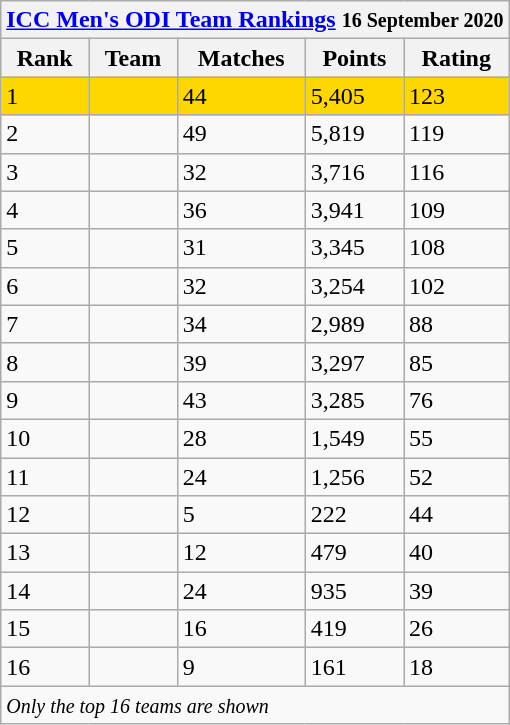<table class="wikitable" style="white-space:nowrap">
<tr>
<th colspan="5"><a href='#'>ICC Men's ODI Team Rankings</a> <small>16 September 2020</small></th>
</tr>
<tr>
<th>Rank</th>
<th>Team</th>
<th>Matches</th>
<th>Points</th>
<th>Rating</th>
</tr>
<tr style="background:gold">
<td>1</td>
<td style="text-align:left;"></td>
<td>44</td>
<td>5,405</td>
<td>123</td>
</tr>
<tr>
<td>2</td>
<td style="text-align:left;"></td>
<td>49</td>
<td>5,819</td>
<td>119</td>
</tr>
<tr>
<td>3</td>
<td style="text-align:left;"></td>
<td>32</td>
<td>3,716</td>
<td>116</td>
</tr>
<tr>
<td>4</td>
<td style="text-align:left;"></td>
<td>36</td>
<td>3,941</td>
<td>109</td>
</tr>
<tr>
<td>5</td>
<td style="text-align:left;"></td>
<td>31</td>
<td>3,345</td>
<td>108</td>
</tr>
<tr>
<td>6</td>
<td style="text-align:left;"></td>
<td>32</td>
<td>3,254</td>
<td>102</td>
</tr>
<tr>
<td>7</td>
<td style="text-align:left;"></td>
<td>34</td>
<td>2,989</td>
<td>88</td>
</tr>
<tr>
<td>8</td>
<td style="text-align:left;"></td>
<td>39</td>
<td>3,297</td>
<td>85</td>
</tr>
<tr>
<td>9</td>
<td style="text-align:left;"></td>
<td>43</td>
<td>3,285</td>
<td>76</td>
</tr>
<tr>
<td>10</td>
<td style="text-align:left;"></td>
<td>28</td>
<td>1,549</td>
<td>55</td>
</tr>
<tr>
<td>11</td>
<td style="text-align:left;"></td>
<td>24</td>
<td>1,256</td>
<td>52</td>
</tr>
<tr>
<td>12</td>
<td style="text-align:left;"></td>
<td>5</td>
<td>222</td>
<td>44</td>
</tr>
<tr>
<td>13</td>
<td style="text-align:left;"></td>
<td>12</td>
<td>479</td>
<td>40</td>
</tr>
<tr>
<td>14</td>
<td style="text-align:left;"></td>
<td>24</td>
<td>935</td>
<td>39</td>
</tr>
<tr>
<td>15</td>
<td style="text-align:left;"></td>
<td>16</td>
<td>419</td>
<td>26</td>
</tr>
<tr>
<td>16</td>
<td style="text-align:left;"></td>
<td>9</td>
<td>161</td>
<td>18</td>
</tr>
<tr>
<td colspan="5"><small><em>Only the top 16 teams are shown</em></small></td>
</tr>
</table>
